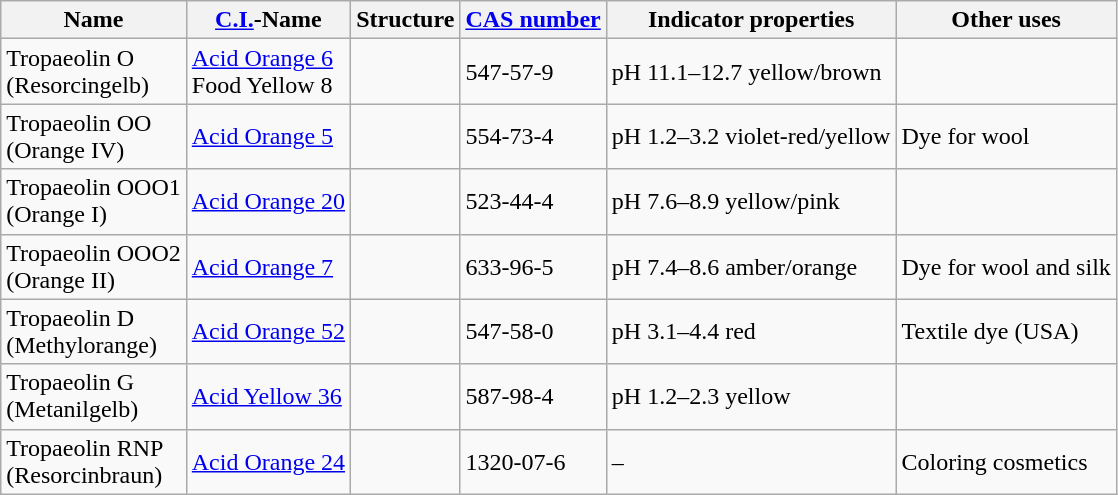<table class="wikitable sortable centered">
<tr>
<th>Name</th>
<th><a href='#'>C.I.</a>-Name</th>
<th>Structure</th>
<th><a href='#'>CAS number</a></th>
<th>Indicator properties</th>
<th>Other uses</th>
</tr>
<tr>
<td>Tropaeolin O<br>(Resorcingelb)</td>
<td><a href='#'>Acid Orange 6</a><br>Food Yellow 8</td>
<td></td>
<td>547-57-9</td>
<td>pH 11.1–12.7 yellow/brown</td>
<td></td>
</tr>
<tr>
<td>Tropaeolin OO<br>(Orange IV)</td>
<td><a href='#'>Acid Orange 5</a></td>
<td></td>
<td>554-73-4</td>
<td>pH 1.2–3.2 violet-red/yellow</td>
<td>Dye for wool</td>
</tr>
<tr>
<td>Tropaeolin OOO1<br>(Orange I)</td>
<td><a href='#'>Acid Orange 20</a></td>
<td></td>
<td>523-44-4</td>
<td>pH 7.6–8.9 yellow/pink</td>
<td></td>
</tr>
<tr>
<td>Tropaeolin OOO2<br>(Orange II)</td>
<td><a href='#'>Acid Orange 7</a></td>
<td></td>
<td>633-96-5</td>
<td>pH 7.4–8.6 amber/orange</td>
<td>Dye for wool and silk</td>
</tr>
<tr>
<td>Tropaeolin D<br>(Methylorange)</td>
<td><a href='#'>Acid Orange 52</a></td>
<td></td>
<td>547-58-0</td>
<td>pH 3.1–4.4 red</td>
<td>Textile dye (USA)</td>
</tr>
<tr>
<td>Tropaeolin G<br>(Metanilgelb)</td>
<td><a href='#'>Acid Yellow 36</a></td>
<td></td>
<td>587-98-4</td>
<td>pH 1.2–2.3 yellow</td>
<td></td>
</tr>
<tr>
<td>Tropaeolin RNP<br>(Resorcinbraun)</td>
<td><a href='#'>Acid Orange 24</a></td>
<td></td>
<td>1320-07-6</td>
<td>–</td>
<td>Coloring cosmetics</td>
</tr>
</table>
